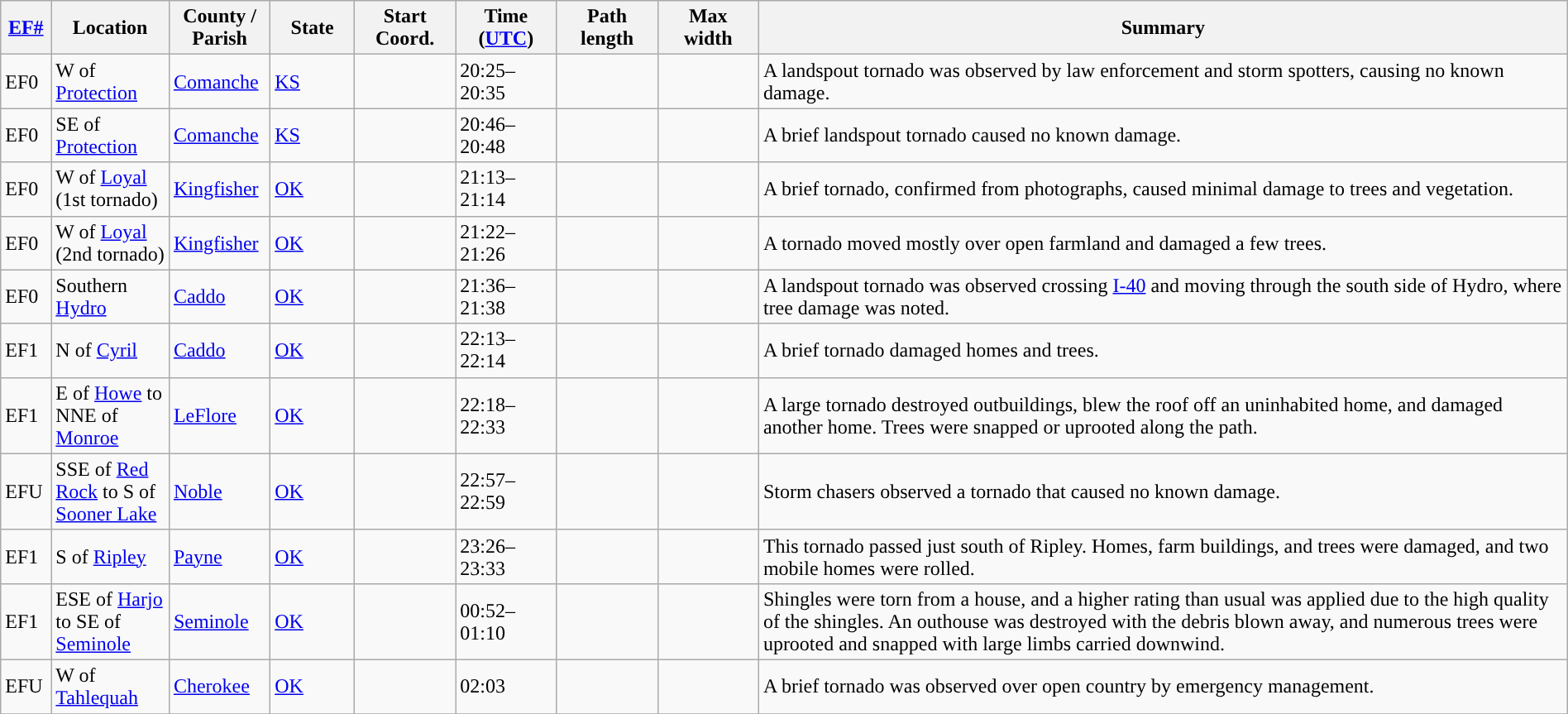<table class="wikitable sortable" style="width:100%;">
<tr>
<th scope="col"  style="width:3%; text-align:center;"><a href='#'>EF#</a></th>
<th scope="col"  style="width:7%; text-align:center;" class="unsortable">Location</th>
<th scope="col"  style="width:6%; text-align:center;" class="unsortable">County / Parish</th>
<th scope="col"  style="width:5%; text-align:center;">State</th>
<th scope="col"  style="width:6%; text-align:center;">Start Coord.</th>
<th scope="col"  style="width:6%; text-align:center;">Time (<a href='#'>UTC</a>)</th>
<th scope="col"  style="width:6%; text-align:center;">Path length</th>
<th scope="col"  style="width:6%; text-align:center;">Max width</th>
<th scope="col" class="unsortable" style="width:48%; text-align:center;">Summary</th>
</tr>
<tr>
<td>EF0</td>
<td>W of <a href='#'>Protection</a></td>
<td><a href='#'>Comanche</a></td>
<td><a href='#'>KS</a></td>
<td></td>
<td>20:25–20:35</td>
<td></td>
<td></td>
<td>A landspout tornado was observed by law enforcement and storm spotters, causing no known damage.</td>
</tr>
<tr>
<td>EF0</td>
<td>SE of <a href='#'>Protection</a></td>
<td><a href='#'>Comanche</a></td>
<td><a href='#'>KS</a></td>
<td></td>
<td>20:46–20:48</td>
<td></td>
<td></td>
<td>A brief landspout tornado caused no known damage.</td>
</tr>
<tr>
<td>EF0</td>
<td>W of <a href='#'>Loyal</a> (1st tornado)</td>
<td><a href='#'>Kingfisher</a></td>
<td><a href='#'>OK</a></td>
<td></td>
<td>21:13–21:14</td>
<td></td>
<td></td>
<td>A brief tornado, confirmed from photographs, caused minimal damage to trees and vegetation.</td>
</tr>
<tr>
<td>EF0</td>
<td>W of <a href='#'>Loyal</a> (2nd tornado)</td>
<td><a href='#'>Kingfisher</a></td>
<td><a href='#'>OK</a></td>
<td></td>
<td>21:22–21:26</td>
<td></td>
<td></td>
<td>A tornado moved mostly over open farmland and damaged a few trees.</td>
</tr>
<tr>
<td>EF0</td>
<td>Southern <a href='#'>Hydro</a></td>
<td><a href='#'>Caddo</a></td>
<td><a href='#'>OK</a></td>
<td></td>
<td>21:36–21:38</td>
<td></td>
<td></td>
<td>A landspout tornado was observed crossing <a href='#'>I-40</a> and moving through the south side of Hydro, where tree damage was noted.</td>
</tr>
<tr>
<td>EF1</td>
<td>N of <a href='#'>Cyril</a></td>
<td><a href='#'>Caddo</a></td>
<td><a href='#'>OK</a></td>
<td></td>
<td>22:13–22:14</td>
<td></td>
<td></td>
<td>A brief tornado damaged homes and trees.</td>
</tr>
<tr>
<td>EF1</td>
<td>E of <a href='#'>Howe</a> to NNE of <a href='#'>Monroe</a></td>
<td><a href='#'>LeFlore</a></td>
<td><a href='#'>OK</a></td>
<td></td>
<td>22:18–22:33</td>
<td></td>
<td></td>
<td>A large tornado destroyed outbuildings, blew the roof off an uninhabited home, and damaged another home. Trees were snapped or uprooted along the path.</td>
</tr>
<tr>
<td>EFU</td>
<td>SSE of <a href='#'>Red Rock</a> to S of <a href='#'>Sooner Lake</a></td>
<td><a href='#'>Noble</a></td>
<td><a href='#'>OK</a></td>
<td></td>
<td>22:57–22:59</td>
<td></td>
<td></td>
<td>Storm chasers observed a tornado that caused no known damage.</td>
</tr>
<tr>
<td>EF1</td>
<td>S of <a href='#'>Ripley</a></td>
<td><a href='#'>Payne</a></td>
<td><a href='#'>OK</a></td>
<td></td>
<td>23:26–23:33</td>
<td></td>
<td></td>
<td>This tornado passed just south of Ripley. Homes, farm buildings, and trees were damaged, and two mobile homes were rolled.</td>
</tr>
<tr>
<td>EF1</td>
<td>ESE of <a href='#'>Harjo</a> to SE of <a href='#'>Seminole</a></td>
<td><a href='#'>Seminole</a></td>
<td><a href='#'>OK</a></td>
<td></td>
<td>00:52–01:10</td>
<td></td>
<td></td>
<td>Shingles were torn from a house, and a higher rating than usual was applied due to the high quality of the shingles. An outhouse was destroyed with the debris blown away, and numerous trees were uprooted and snapped with large limbs carried downwind.</td>
</tr>
<tr>
<td>EFU</td>
<td>W of <a href='#'>Tahlequah</a></td>
<td><a href='#'>Cherokee</a></td>
<td><a href='#'>OK</a></td>
<td></td>
<td>02:03</td>
<td></td>
<td></td>
<td>A brief tornado was observed over open country by emergency management.</td>
</tr>
<tr>
</tr>
</table>
